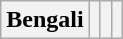<table class="wikitable">
<tr>
<th>Bengali</th>
<th></th>
<th></th>
<th></th>
</tr>
</table>
